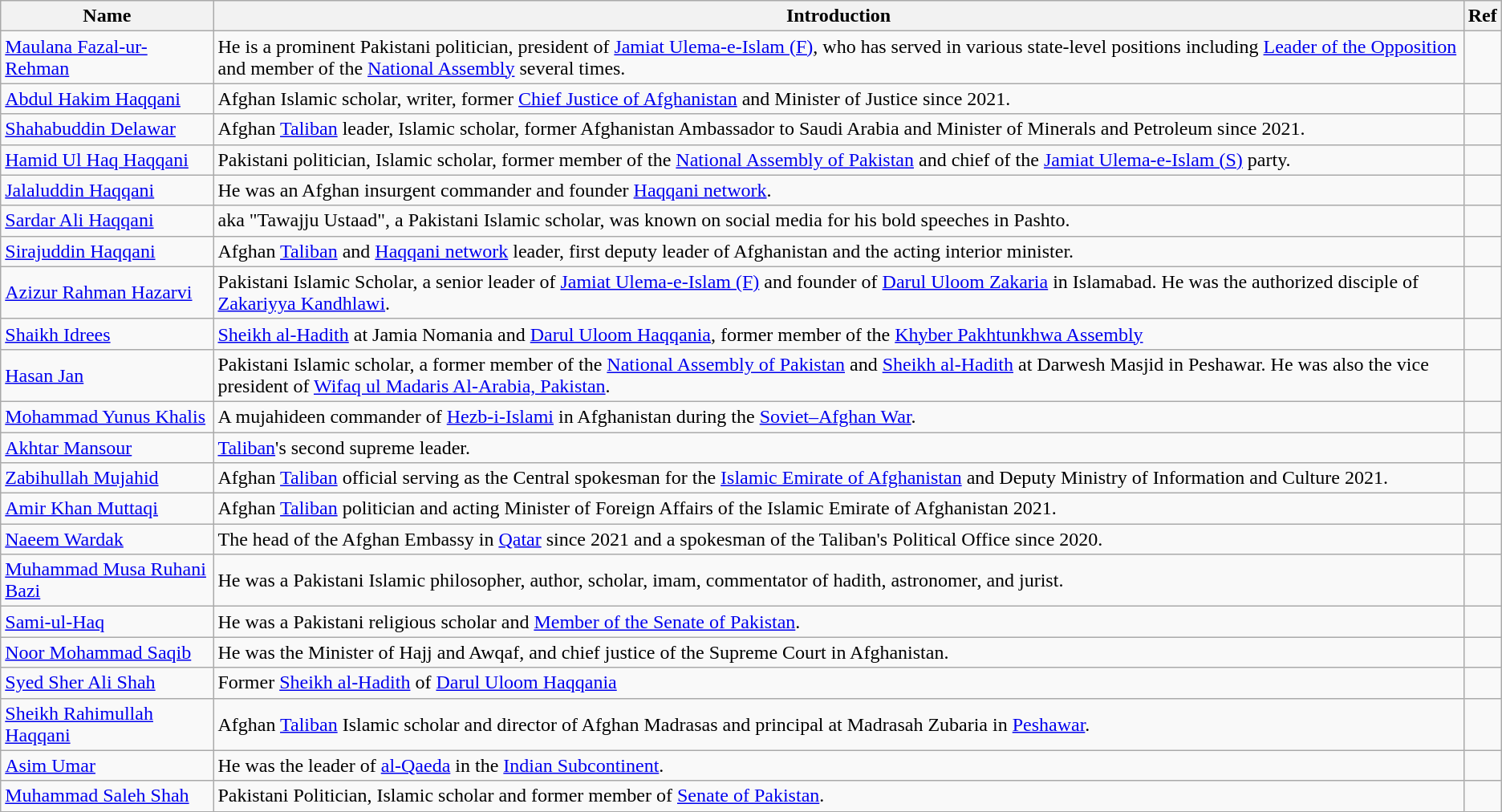<table class="wikitable">
<tr>
<th>Name</th>
<th>Introduction</th>
<th>Ref</th>
</tr>
<tr>
<td><a href='#'>Maulana Fazal-ur-Rehman</a></td>
<td>He is a prominent Pakistani politician, president of <a href='#'>Jamiat Ulema-e-Islam (F)</a>, who has served in various state-level positions including <a href='#'>Leader of the Opposition</a> and member of the <a href='#'>National Assembly</a> several times.</td>
<td></td>
</tr>
<tr>
<td><a href='#'>Abdul Hakim Haqqani</a></td>
<td>Afghan Islamic scholar, writer, former <a href='#'>Chief Justice of Afghanistan</a> and Minister of Justice since 2021.</td>
<td></td>
</tr>
<tr>
<td><a href='#'>Shahabuddin Delawar</a></td>
<td>Afghan <a href='#'>Taliban</a> leader, Islamic scholar, former Afghanistan Ambassador to Saudi Arabia and Minister of Minerals and Petroleum since 2021.</td>
<td></td>
</tr>
<tr>
<td><a href='#'>Hamid Ul Haq Haqqani</a></td>
<td>Pakistani politician, Islamic scholar, former member of the <a href='#'>National Assembly of Pakistan</a> and chief of the <a href='#'>Jamiat Ulema-e-Islam (S)</a> party.</td>
<td></td>
</tr>
<tr>
<td><a href='#'>Jalaluddin Haqqani</a></td>
<td>He was an Afghan insurgent commander and founder <a href='#'>Haqqani network</a>.</td>
<td></td>
</tr>
<tr>
<td><a href='#'>Sardar Ali Haqqani</a></td>
<td>aka "Tawajju Ustaad", a Pakistani Islamic scholar, was known on social media for his bold speeches in Pashto.</td>
<td></td>
</tr>
<tr>
<td><a href='#'>Sirajuddin Haqqani</a></td>
<td>Afghan <a href='#'>Taliban</a> and <a href='#'>Haqqani network</a> leader, first deputy leader of Afghanistan and the acting interior minister.</td>
<td></td>
</tr>
<tr>
<td><a href='#'>Azizur Rahman Hazarvi</a></td>
<td>Pakistani Islamic Scholar, a senior leader of <a href='#'>Jamiat Ulema-e-Islam (F)</a> and founder of <a href='#'>Darul Uloom Zakaria</a> in Islamabad. He was the authorized disciple of <a href='#'>Zakariyya Kandhlawi</a>.</td>
<td></td>
</tr>
<tr>
<td><a href='#'>Shaikh Idrees</a></td>
<td><a href='#'>Sheikh al-Hadith</a> at Jamia Nomania and <a href='#'>Darul Uloom Haqqania</a>, former member of the <a href='#'>Khyber Pakhtunkhwa Assembly</a></td>
<td></td>
</tr>
<tr>
<td><a href='#'>Hasan Jan</a></td>
<td>Pakistani Islamic scholar, a former member of the <a href='#'>National Assembly of Pakistan</a> and <a href='#'>Sheikh al-Hadith</a> at Darwesh Masjid in Peshawar. He was also the vice president of <a href='#'>Wifaq ul Madaris Al-Arabia, Pakistan</a>.</td>
<td></td>
</tr>
<tr>
<td><a href='#'>Mohammad Yunus Khalis</a></td>
<td>A mujahideen commander of <a href='#'>Hezb-i-Islami</a> in Afghanistan during the <a href='#'>Soviet–Afghan War</a>.</td>
<td></td>
</tr>
<tr>
<td><a href='#'>Akhtar Mansour</a></td>
<td><a href='#'>Taliban</a>'s second supreme leader.</td>
<td></td>
</tr>
<tr>
<td><a href='#'>Zabihullah Mujahid</a></td>
<td>Afghan <a href='#'>Taliban</a> official serving as the Central spokesman for the <a href='#'>Islamic Emirate of Afghanistan</a> and Deputy Ministry of Information and Culture 2021.</td>
<td></td>
</tr>
<tr>
<td><a href='#'>Amir Khan Muttaqi</a></td>
<td>Afghan <a href='#'>Taliban</a> politician and acting Minister of Foreign Affairs of the Islamic Emirate of Afghanistan 2021.</td>
<td></td>
</tr>
<tr>
<td><a href='#'>Naeem Wardak</a></td>
<td>The head of the Afghan Embassy in <a href='#'>Qatar</a> since 2021 and a spokesman of the Taliban's Political Office since 2020.</td>
<td></td>
</tr>
<tr>
<td><a href='#'>Muhammad Musa Ruhani Bazi</a></td>
<td>He was a Pakistani Islamic philosopher, author, scholar, imam, commentator of hadith, astronomer, and jurist.</td>
<td></td>
</tr>
<tr>
<td><a href='#'>Sami-ul-Haq</a></td>
<td>He was a Pakistani religious scholar and <a href='#'>Member of the Senate of Pakistan</a>.</td>
<td></td>
</tr>
<tr>
<td><a href='#'>Noor Mohammad Saqib</a></td>
<td>He was the Minister of Hajj and Awqaf, and chief justice of the Supreme Court in Afghanistan.</td>
<td></td>
</tr>
<tr>
<td><a href='#'>Syed Sher Ali Shah</a></td>
<td>Former <a href='#'>Sheikh al-Hadith</a> of <a href='#'>Darul Uloom Haqqania</a></td>
<td></td>
</tr>
<tr>
<td><a href='#'>Sheikh Rahimullah Haqqani</a></td>
<td>Afghan <a href='#'>Taliban</a> Islamic scholar and director of Afghan Madrasas and principal at Madrasah Zubaria in <a href='#'>Peshawar</a>.</td>
<td></td>
</tr>
<tr>
<td><a href='#'>Asim Umar</a></td>
<td>He was the leader of <a href='#'>al-Qaeda</a> in the <a href='#'>Indian Subcontinent</a>.</td>
<td></td>
</tr>
<tr>
<td><a href='#'>Muhammad Saleh Shah</a></td>
<td>Pakistani Politician, Islamic scholar and former member of <a href='#'>Senate of Pakistan</a>.</td>
<td></td>
</tr>
</table>
